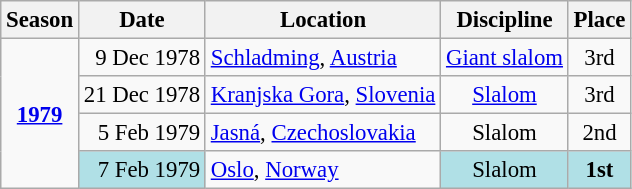<table class="wikitable" style="text-align:center; font-size:95%;">
<tr>
<th>Season</th>
<th>Date</th>
<th>Location</th>
<th>Discipline</th>
<th>Place</th>
</tr>
<tr>
<td rowspan=4><strong><a href='#'>1979</a></strong></td>
<td align=right>9 Dec 1978</td>
<td align=left> <a href='#'>Schladming</a>, <a href='#'>Austria</a></td>
<td><a href='#'>Giant slalom</a></td>
<td>3rd</td>
</tr>
<tr>
<td align=right>21 Dec 1978</td>
<td align=left> <a href='#'>Kranjska Gora</a>, <a href='#'>Slovenia</a></td>
<td><a href='#'>Slalom</a></td>
<td>3rd</td>
</tr>
<tr>
<td align=right>5 Feb 1979</td>
<td align=left> <a href='#'>Jasná</a>, <a href='#'>Czechoslovakia</a></td>
<td>Slalom</td>
<td>2nd</td>
</tr>
<tr>
<td bgcolor="#BOEOE6" align=right>7 Feb 1979</td>
<td align=left> <a href='#'>Oslo</a>, <a href='#'>Norway</a></td>
<td bgcolor="#BOEOE6">Slalom</td>
<td bgcolor="#BOEOE6"><strong>1st</strong></td>
</tr>
</table>
